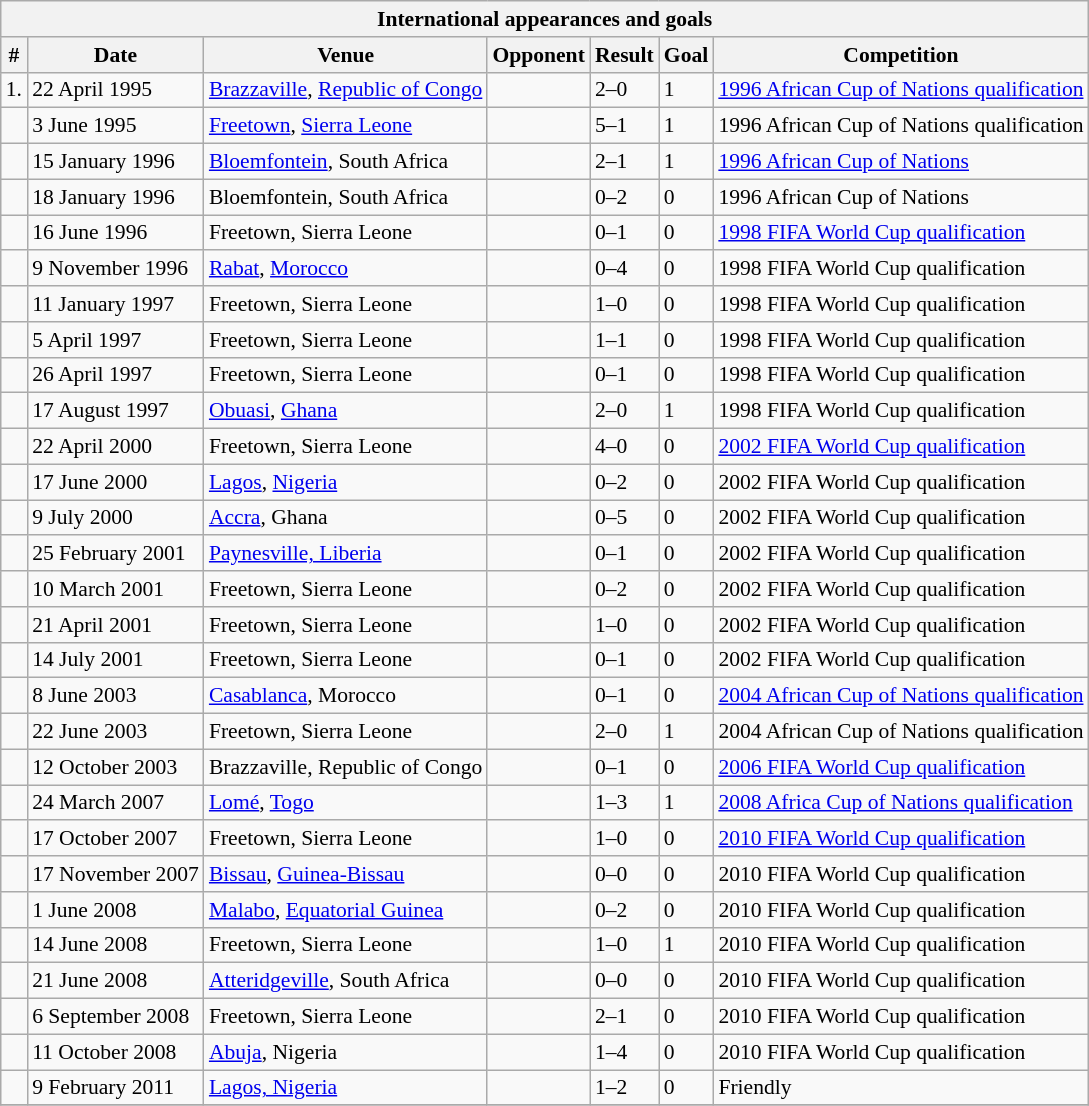<table class="wikitable collapsible" style="font-size:90%">
<tr>
<th colspan="7"><strong>International appearances and goals</strong></th>
</tr>
<tr>
<th>#</th>
<th>Date</th>
<th>Venue</th>
<th>Opponent</th>
<th>Result</th>
<th>Goal</th>
<th>Competition</th>
</tr>
<tr>
<td>1.</td>
<td>22 April 1995</td>
<td><a href='#'>Brazzaville</a>, <a href='#'>Republic of Congo</a></td>
<td></td>
<td>2–0</td>
<td>1</td>
<td><a href='#'>1996 African Cup of Nations qualification</a></td>
</tr>
<tr>
<td></td>
<td>3 June 1995</td>
<td><a href='#'>Freetown</a>, <a href='#'>Sierra Leone</a></td>
<td></td>
<td>5–1</td>
<td>1</td>
<td>1996 African Cup of Nations qualification</td>
</tr>
<tr>
<td></td>
<td>15 January 1996</td>
<td><a href='#'>Bloemfontein</a>, South Africa</td>
<td></td>
<td>2–1</td>
<td>1</td>
<td><a href='#'>1996 African Cup of Nations</a></td>
</tr>
<tr>
<td></td>
<td>18 January 1996</td>
<td>Bloemfontein, South Africa</td>
<td></td>
<td>0–2</td>
<td>0</td>
<td>1996 African Cup of Nations</td>
</tr>
<tr>
<td></td>
<td>16 June 1996</td>
<td>Freetown, Sierra Leone</td>
<td></td>
<td>0–1</td>
<td>0</td>
<td><a href='#'>1998 FIFA World Cup qualification</a></td>
</tr>
<tr>
<td></td>
<td>9 November 1996</td>
<td><a href='#'>Rabat</a>, <a href='#'>Morocco</a></td>
<td></td>
<td>0–4</td>
<td>0</td>
<td>1998 FIFA World Cup qualification</td>
</tr>
<tr>
<td></td>
<td>11 January 1997</td>
<td>Freetown, Sierra Leone</td>
<td></td>
<td>1–0</td>
<td>0</td>
<td>1998 FIFA World Cup qualification</td>
</tr>
<tr>
<td></td>
<td>5 April 1997</td>
<td>Freetown, Sierra Leone</td>
<td></td>
<td>1–1</td>
<td>0</td>
<td>1998 FIFA World Cup qualification</td>
</tr>
<tr>
<td></td>
<td>26 April 1997</td>
<td>Freetown, Sierra Leone</td>
<td></td>
<td>0–1</td>
<td>0</td>
<td>1998 FIFA World Cup qualification</td>
</tr>
<tr>
<td></td>
<td>17 August 1997</td>
<td><a href='#'>Obuasi</a>, <a href='#'>Ghana</a></td>
<td></td>
<td>2–0</td>
<td>1</td>
<td>1998 FIFA World Cup qualification</td>
</tr>
<tr>
<td></td>
<td>22 April 2000</td>
<td>Freetown, Sierra Leone</td>
<td></td>
<td>4–0</td>
<td>0</td>
<td><a href='#'>2002 FIFA World Cup qualification</a></td>
</tr>
<tr>
<td></td>
<td>17 June 2000</td>
<td><a href='#'>Lagos</a>, <a href='#'>Nigeria</a></td>
<td></td>
<td>0–2</td>
<td>0</td>
<td>2002 FIFA World Cup qualification</td>
</tr>
<tr>
<td></td>
<td>9 July 2000</td>
<td><a href='#'>Accra</a>, Ghana</td>
<td></td>
<td>0–5</td>
<td>0</td>
<td>2002 FIFA World Cup qualification</td>
</tr>
<tr>
<td></td>
<td>25 February 2001</td>
<td><a href='#'>Paynesville, Liberia</a></td>
<td></td>
<td>0–1</td>
<td>0</td>
<td>2002 FIFA World Cup qualification</td>
</tr>
<tr>
<td></td>
<td>10 March 2001</td>
<td>Freetown, Sierra Leone</td>
<td></td>
<td>0–2</td>
<td>0</td>
<td>2002 FIFA World Cup qualification</td>
</tr>
<tr>
<td></td>
<td>21 April 2001</td>
<td>Freetown, Sierra Leone</td>
<td></td>
<td>1–0</td>
<td>0</td>
<td>2002 FIFA World Cup qualification</td>
</tr>
<tr>
<td></td>
<td>14 July 2001</td>
<td>Freetown, Sierra Leone</td>
<td></td>
<td>0–1</td>
<td>0</td>
<td>2002 FIFA World Cup qualification</td>
</tr>
<tr>
<td></td>
<td>8 June 2003</td>
<td><a href='#'>Casablanca</a>, Morocco</td>
<td></td>
<td>0–1</td>
<td>0</td>
<td><a href='#'>2004 African Cup of Nations qualification</a></td>
</tr>
<tr>
<td></td>
<td>22 June 2003</td>
<td>Freetown, Sierra Leone</td>
<td></td>
<td>2–0</td>
<td>1</td>
<td>2004 African Cup of Nations qualification</td>
</tr>
<tr>
<td></td>
<td>12 October 2003</td>
<td>Brazzaville, Republic of Congo</td>
<td></td>
<td>0–1</td>
<td>0</td>
<td><a href='#'>2006 FIFA World Cup qualification</a></td>
</tr>
<tr>
<td></td>
<td>24 March 2007</td>
<td><a href='#'>Lomé</a>, <a href='#'>Togo</a></td>
<td></td>
<td>1–3</td>
<td>1</td>
<td><a href='#'>2008 Africa Cup of Nations qualification</a></td>
</tr>
<tr>
<td></td>
<td>17 October 2007</td>
<td>Freetown, Sierra Leone</td>
<td></td>
<td>1–0</td>
<td>0</td>
<td><a href='#'>2010 FIFA World Cup qualification</a></td>
</tr>
<tr>
<td></td>
<td>17 November 2007</td>
<td><a href='#'>Bissau</a>, <a href='#'>Guinea-Bissau</a></td>
<td></td>
<td>0–0</td>
<td>0</td>
<td>2010 FIFA World Cup qualification</td>
</tr>
<tr>
<td></td>
<td>1 June 2008</td>
<td><a href='#'>Malabo</a>, <a href='#'>Equatorial Guinea</a></td>
<td></td>
<td>0–2</td>
<td>0</td>
<td>2010 FIFA World Cup qualification</td>
</tr>
<tr>
<td></td>
<td>14 June 2008</td>
<td>Freetown, Sierra Leone</td>
<td></td>
<td>1–0</td>
<td>1</td>
<td>2010 FIFA World Cup qualification</td>
</tr>
<tr>
<td></td>
<td>21 June 2008</td>
<td><a href='#'>Atteridgeville</a>, South Africa</td>
<td></td>
<td>0–0</td>
<td>0</td>
<td>2010 FIFA World Cup qualification</td>
</tr>
<tr>
<td></td>
<td>6 September 2008</td>
<td>Freetown, Sierra Leone</td>
<td></td>
<td>2–1</td>
<td>0</td>
<td>2010 FIFA World Cup qualification</td>
</tr>
<tr>
<td></td>
<td>11 October 2008</td>
<td><a href='#'>Abuja</a>, Nigeria</td>
<td></td>
<td>1–4</td>
<td>0</td>
<td>2010 FIFA World Cup qualification</td>
</tr>
<tr>
<td></td>
<td>9 February 2011</td>
<td><a href='#'>Lagos, Nigeria</a></td>
<td></td>
<td>1–2</td>
<td>0</td>
<td>Friendly</td>
</tr>
<tr>
</tr>
</table>
